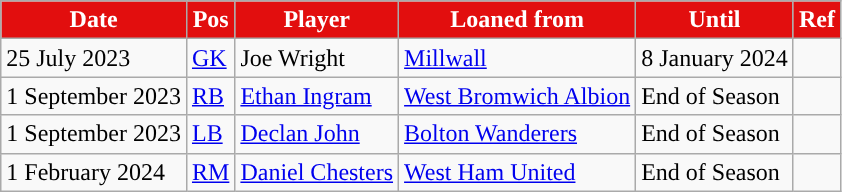<table class="wikitable plainrowheaders sortable">
<tr>
<th style="background:#e20e0e;color:white;">Date</th>
<th style="background:#e20e0e;color:white;">Pos</th>
<th style="background:#e20e0e;color:white;">Player</th>
<th style="background:#e20e0e;color:white;">Loaned from</th>
<th style="background:#e20e0e;color:white;">Until</th>
<th style="background:#e20e0e;color:white;">Ref</th>
</tr>
<tr>
<td>25 July 2023</td>
<td><a href='#'>GK</a></td>
<td> Joe Wright</td>
<td> <a href='#'>Millwall</a></td>
<td>8 January 2024</td>
<td></td>
</tr>
<tr>
<td>1 September 2023</td>
<td><a href='#'>RB</a></td>
<td> <a href='#'>Ethan Ingram</a></td>
<td> <a href='#'>West Bromwich Albion</a></td>
<td>End of Season</td>
<td></td>
</tr>
<tr>
<td>1 September 2023</td>
<td><a href='#'>LB</a></td>
<td> <a href='#'>Declan John</a></td>
<td> <a href='#'>Bolton Wanderers</a></td>
<td>End of Season</td>
<td></td>
</tr>
<tr>
<td>1 February 2024</td>
<td><a href='#'>RM</a></td>
<td> <a href='#'>Daniel Chesters</a></td>
<td> <a href='#'>West Ham United</a></td>
<td>End of Season</td>
<td></td>
</tr>
</table>
